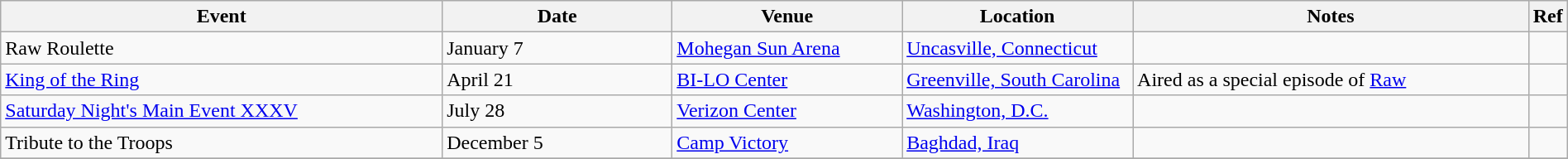<table class="wikitable plainrowheaders sortable" style="width:100%;">
<tr>
<th style="width:29%;">Event</th>
<th style="width:15%;">Date</th>
<th style="width:15%;">Venue</th>
<th style="width:15%;">Location</th>
<th style="width:99%;">Notes</th>
<th style="width:99%;">Ref</th>
</tr>
<tr>
<td>Raw Roulette</td>
<td>January 7</td>
<td><a href='#'>Mohegan Sun Arena</a></td>
<td><a href='#'>Uncasville, Connecticut</a></td>
<td></td>
<td></td>
</tr>
<tr>
<td><a href='#'>King of the Ring</a></td>
<td>April 21</td>
<td><a href='#'>BI-LO Center</a></td>
<td><a href='#'>Greenville, South Carolina</a></td>
<td>Aired as a special episode of <a href='#'>Raw</a></td>
<td></td>
</tr>
<tr>
<td><a href='#'>Saturday Night's Main Event XXXV</a></td>
<td>July 28<br></td>
<td><a href='#'>Verizon Center</a></td>
<td><a href='#'>Washington, D.C.</a></td>
<td></td>
<td></td>
</tr>
<tr>
<td>Tribute to the Troops</td>
<td>December 5<br></td>
<td><a href='#'>Camp Victory</a></td>
<td><a href='#'>Baghdad, Iraq</a></td>
<td></td>
<td></td>
</tr>
<tr>
</tr>
</table>
